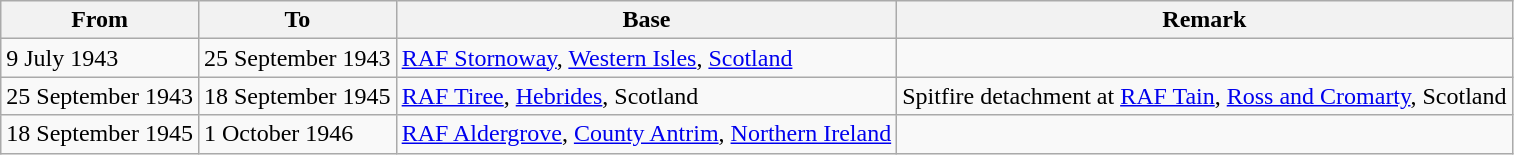<table class="wikitable">
<tr>
<th>From</th>
<th>To</th>
<th>Base</th>
<th>Remark</th>
</tr>
<tr>
<td>9 July 1943</td>
<td>25 September 1943</td>
<td><a href='#'>RAF Stornoway</a>, <a href='#'>Western Isles</a>, <a href='#'>Scotland</a></td>
<td></td>
</tr>
<tr>
<td>25 September 1943</td>
<td>18 September 1945</td>
<td><a href='#'>RAF Tiree</a>, <a href='#'>Hebrides</a>, Scotland</td>
<td>Spitfire detachment at <a href='#'>RAF Tain</a>, <a href='#'>Ross and Cromarty</a>, Scotland</td>
</tr>
<tr>
<td>18 September 1945</td>
<td>1 October 1946</td>
<td><a href='#'>RAF Aldergrove</a>, <a href='#'>County Antrim</a>, <a href='#'>Northern Ireland</a></td>
<td></td>
</tr>
</table>
